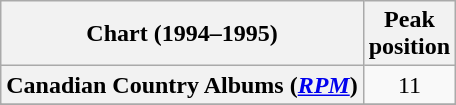<table class="wikitable sortable plainrowheaders" style="text-align:center">
<tr>
<th scope="col">Chart (1994–1995)</th>
<th scope="col">Peak<br>position</th>
</tr>
<tr>
<th scope="row">Canadian Country Albums (<em><a href='#'>RPM</a></em>)</th>
<td>11</td>
</tr>
<tr>
</tr>
<tr>
</tr>
</table>
